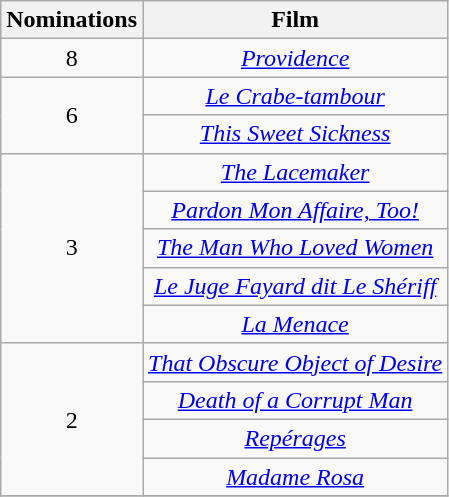<table class="wikitable" style="text-align: center">
<tr>
<th scope="col" width="55">Nominations</th>
<th scope="col" align="center">Film</th>
</tr>
<tr>
<td style="text-align:center">8</td>
<td><em><a href='#'>Providence</a></em></td>
</tr>
<tr>
<td rowspan=2 style="text-align:center">6</td>
<td><em><a href='#'>Le Crabe-tambour</a></em></td>
</tr>
<tr>
<td><em><a href='#'>This Sweet Sickness</a></em></td>
</tr>
<tr>
<td rowspan=5 style="text-align:center">3</td>
<td><em><a href='#'>The Lacemaker</a></em></td>
</tr>
<tr>
<td><em><a href='#'>Pardon Mon Affaire, Too!</a></em></td>
</tr>
<tr>
<td><em><a href='#'>The Man Who Loved Women</a></em></td>
</tr>
<tr>
<td><em><a href='#'>Le Juge Fayard dit Le Shériff</a></em></td>
</tr>
<tr>
<td><em><a href='#'>La Menace</a></em></td>
</tr>
<tr>
<td rowspan=4 style="text-align:center">2</td>
<td><em><a href='#'>That Obscure Object of Desire</a></em></td>
</tr>
<tr>
<td><em><a href='#'>Death of a Corrupt Man</a></em></td>
</tr>
<tr>
<td><em><a href='#'>Repérages</a></em></td>
</tr>
<tr>
<td><em><a href='#'>Madame Rosa</a></em></td>
</tr>
<tr>
</tr>
</table>
